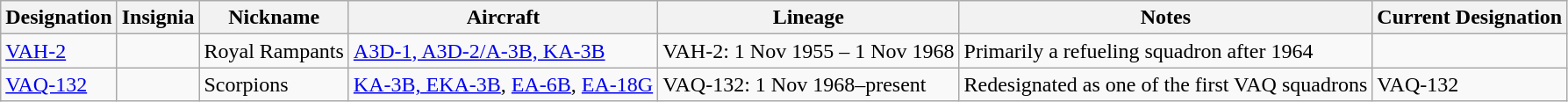<table class="wikitable">
<tr>
<th>Designation</th>
<th>Insignia</th>
<th>Nickname</th>
<th>Aircraft</th>
<th>Lineage</th>
<th>Notes</th>
<th>Current Designation</th>
</tr>
<tr>
<td><a href='#'>VAH-2</a></td>
<td></td>
<td>Royal Rampants</td>
<td><a href='#'>A3D-1, A3D-2/A-3B, KA-3B</a></td>
<td style="white-space: nowrap;">VAH-2: 1 Nov 1955 – 1 Nov 1968</td>
<td> Primarily a refueling squadron after 1964</td>
</tr>
<tr>
<td><a href='#'>VAQ-132</a></td>
<td></td>
<td>Scorpions</td>
<td><a href='#'>KA-3B, EKA-3B</a>, <a href='#'>EA-6B</a>, <a href='#'>EA-18G</a></td>
<td>VAQ-132: 1 Nov 1968–present</td>
<td>Redesignated as one of the first VAQ squadrons</td>
<td>VAQ-132</td>
</tr>
</table>
